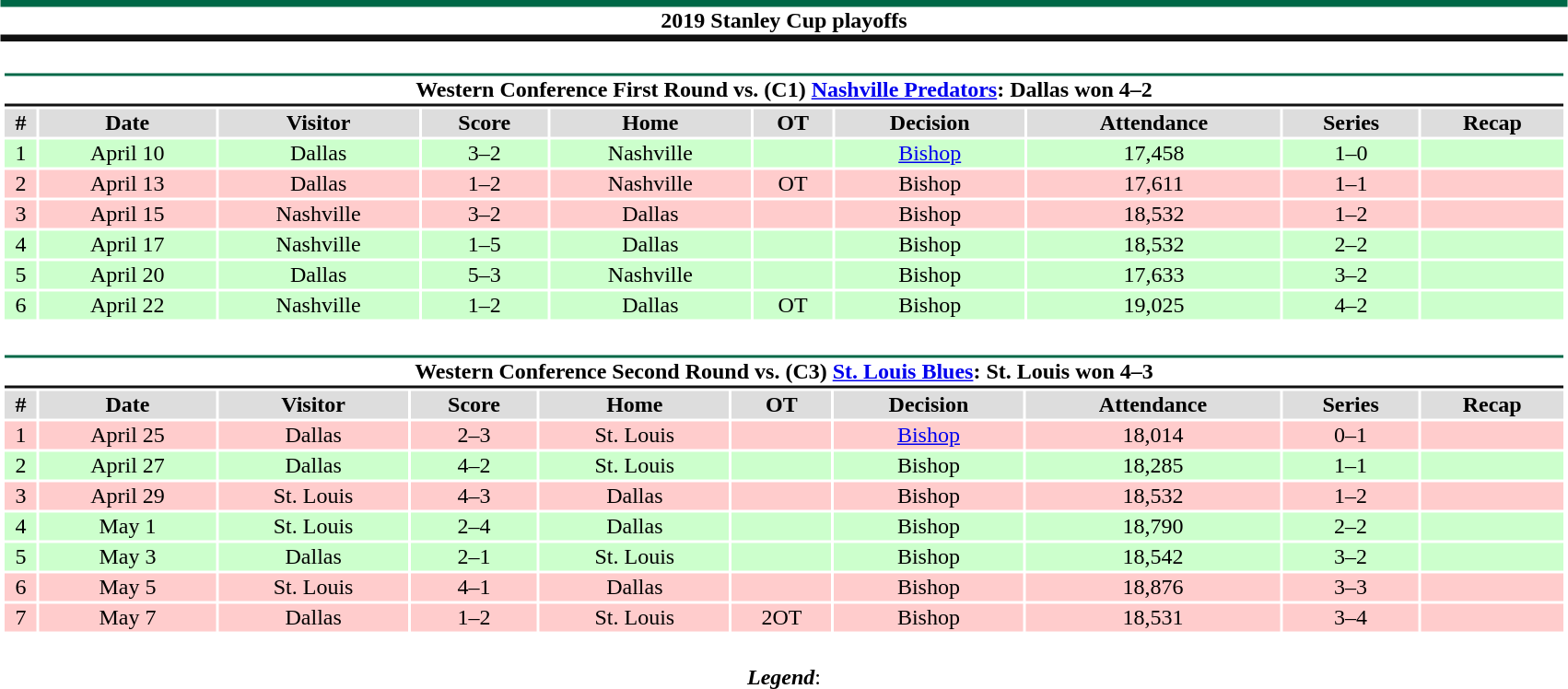<table class="toccolours" style="width:90%; clear:both; margin:1.5em auto; text-align:center;">
<tr>
<th colspan=10 style="background:#FFFFFF; border-top:#006847 5px solid; border-bottom:#111111 5px solid;">2019 Stanley Cup playoffs</th>
</tr>
<tr>
<td colspan=10><br><table class="toccolours collapsible collapsed" style="width:100%;">
<tr>
<th colspan=10 style="background:#FFFFFF; border-top:#006847 2px solid; border-bottom:#111111 2px solid;">Western Conference First Round vs. (C1) <a href='#'>Nashville Predators</a>: Dallas won 4–2</th>
</tr>
<tr style="background:#ddd;">
<th>#</th>
<th>Date</th>
<th>Visitor</th>
<th>Score</th>
<th>Home</th>
<th>OT</th>
<th>Decision</th>
<th>Attendance</th>
<th>Series</th>
<th>Recap</th>
</tr>
<tr style="background:#cfc;">
<td>1</td>
<td>April 10</td>
<td>Dallas</td>
<td>3–2</td>
<td>Nashville</td>
<td></td>
<td><a href='#'>Bishop</a></td>
<td>17,458</td>
<td>1–0</td>
<td></td>
</tr>
<tr style="background:#fcc;">
<td>2</td>
<td>April 13</td>
<td>Dallas</td>
<td>1–2</td>
<td>Nashville</td>
<td>OT</td>
<td>Bishop</td>
<td>17,611</td>
<td>1–1</td>
<td></td>
</tr>
<tr style="background:#fcc;">
<td>3</td>
<td>April 15</td>
<td>Nashville</td>
<td>3–2</td>
<td>Dallas</td>
<td></td>
<td>Bishop</td>
<td>18,532</td>
<td>1–2</td>
<td></td>
</tr>
<tr style="background:#cfc;">
<td>4</td>
<td>April 17</td>
<td>Nashville</td>
<td>1–5</td>
<td>Dallas</td>
<td></td>
<td>Bishop</td>
<td>18,532</td>
<td>2–2</td>
<td></td>
</tr>
<tr style="background:#cfc;">
<td>5</td>
<td>April 20</td>
<td>Dallas</td>
<td>5–3</td>
<td>Nashville</td>
<td></td>
<td>Bishop</td>
<td>17,633</td>
<td>3–2</td>
<td></td>
</tr>
<tr style="background:#cfc;">
<td>6</td>
<td>April 22</td>
<td>Nashville</td>
<td>1–2</td>
<td>Dallas</td>
<td>OT</td>
<td>Bishop</td>
<td>19,025</td>
<td>4–2</td>
<td></td>
</tr>
</table>
</td>
</tr>
<tr>
<td colspan=10><br><table class="toccolours collapsible collapsed" style="width:100%;">
<tr>
<th colspan=10 style="background:#FFFFFF; border-top:#006847 2px solid; border-bottom:#111111 2px solid;">Western Conference Second Round vs. (C3) <a href='#'>St. Louis Blues</a>: St. Louis won 4–3</th>
</tr>
<tr style="background:#ddd;">
<th>#</th>
<th>Date</th>
<th>Visitor</th>
<th>Score</th>
<th>Home</th>
<th>OT</th>
<th>Decision</th>
<th>Attendance</th>
<th>Series</th>
<th>Recap</th>
</tr>
<tr style="background:#fcc;">
<td>1</td>
<td>April 25</td>
<td>Dallas</td>
<td>2–3</td>
<td>St. Louis</td>
<td></td>
<td><a href='#'>Bishop</a></td>
<td>18,014</td>
<td>0–1</td>
<td></td>
</tr>
<tr style="background:#cfc;">
<td>2</td>
<td>April 27</td>
<td>Dallas</td>
<td>4–2</td>
<td>St. Louis</td>
<td></td>
<td>Bishop</td>
<td>18,285</td>
<td>1–1</td>
<td></td>
</tr>
<tr style="background:#fcc;">
<td>3</td>
<td>April 29</td>
<td>St. Louis</td>
<td>4–3</td>
<td>Dallas</td>
<td></td>
<td>Bishop</td>
<td>18,532</td>
<td>1–2</td>
<td></td>
</tr>
<tr style="background:#cfc;">
<td>4</td>
<td>May 1</td>
<td>St. Louis</td>
<td>2–4</td>
<td>Dallas</td>
<td></td>
<td>Bishop</td>
<td>18,790</td>
<td>2–2</td>
<td></td>
</tr>
<tr style="background:#cfc;">
<td>5</td>
<td>May 3</td>
<td>Dallas</td>
<td>2–1</td>
<td>St. Louis</td>
<td></td>
<td>Bishop</td>
<td>18,542</td>
<td>3–2</td>
<td></td>
</tr>
<tr style="background:#fcc;">
<td>6</td>
<td>May 5</td>
<td>St. Louis</td>
<td>4–1</td>
<td>Dallas</td>
<td></td>
<td>Bishop</td>
<td>18,876</td>
<td>3–3</td>
<td></td>
</tr>
<tr style="background:#fcc;">
<td>7</td>
<td>May 7</td>
<td>Dallas</td>
<td>1–2</td>
<td>St. Louis</td>
<td>2OT</td>
<td>Bishop</td>
<td>18,531</td>
<td>3–4</td>
<td></td>
</tr>
</table>
</td>
</tr>
<tr>
<td colspan="10" style="text-align:center;"><br><strong><em>Legend</em></strong>:

</td>
</tr>
</table>
